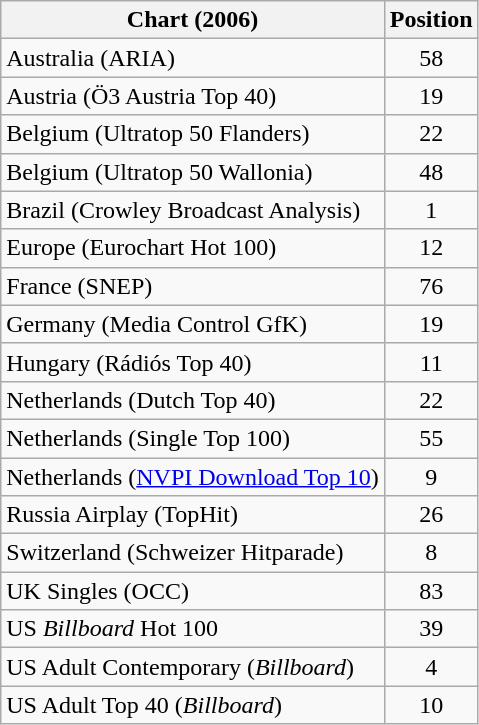<table class="wikitable sortable">
<tr>
<th>Chart (2006)</th>
<th>Position</th>
</tr>
<tr>
<td>Australia (ARIA)</td>
<td style="text-align:center;">58</td>
</tr>
<tr>
<td>Austria (Ö3 Austria Top 40)</td>
<td style="text-align:center;">19</td>
</tr>
<tr>
<td>Belgium (Ultratop 50 Flanders)</td>
<td style="text-align:center;">22</td>
</tr>
<tr>
<td>Belgium (Ultratop 50 Wallonia)</td>
<td style="text-align:center;">48</td>
</tr>
<tr>
<td>Brazil (Crowley Broadcast Analysis)</td>
<td style="text-align:center;">1</td>
</tr>
<tr>
<td>Europe (Eurochart Hot 100)</td>
<td style="text-align:center;">12</td>
</tr>
<tr>
<td>France (SNEP)</td>
<td style="text-align:center;">76</td>
</tr>
<tr>
<td>Germany (Media Control GfK)</td>
<td align="center">19</td>
</tr>
<tr>
<td>Hungary (Rádiós Top 40)</td>
<td style="text-align:center;">11</td>
</tr>
<tr>
<td>Netherlands (Dutch Top 40)</td>
<td style="text-align:center;">22</td>
</tr>
<tr>
<td>Netherlands (Single Top 100)</td>
<td style="text-align:center;">55</td>
</tr>
<tr>
<td>Netherlands (<a href='#'>NVPI Download Top 10</a>)</td>
<td style="text-align:center;">9</td>
</tr>
<tr>
<td>Russia Airplay (TopHit)</td>
<td style="text-align:center;">26</td>
</tr>
<tr>
<td>Switzerland (Schweizer Hitparade)</td>
<td style="text-align:center;">8</td>
</tr>
<tr>
<td>UK Singles (OCC)</td>
<td style="text-align:center;">83</td>
</tr>
<tr>
<td>US <em>Billboard</em> Hot 100</td>
<td style="text-align:center;">39</td>
</tr>
<tr>
<td>US Adult Contemporary (<em>Billboard</em>)</td>
<td style="text-align:center;">4</td>
</tr>
<tr>
<td>US Adult Top 40 (<em>Billboard</em>)</td>
<td style="text-align:center;">10</td>
</tr>
</table>
